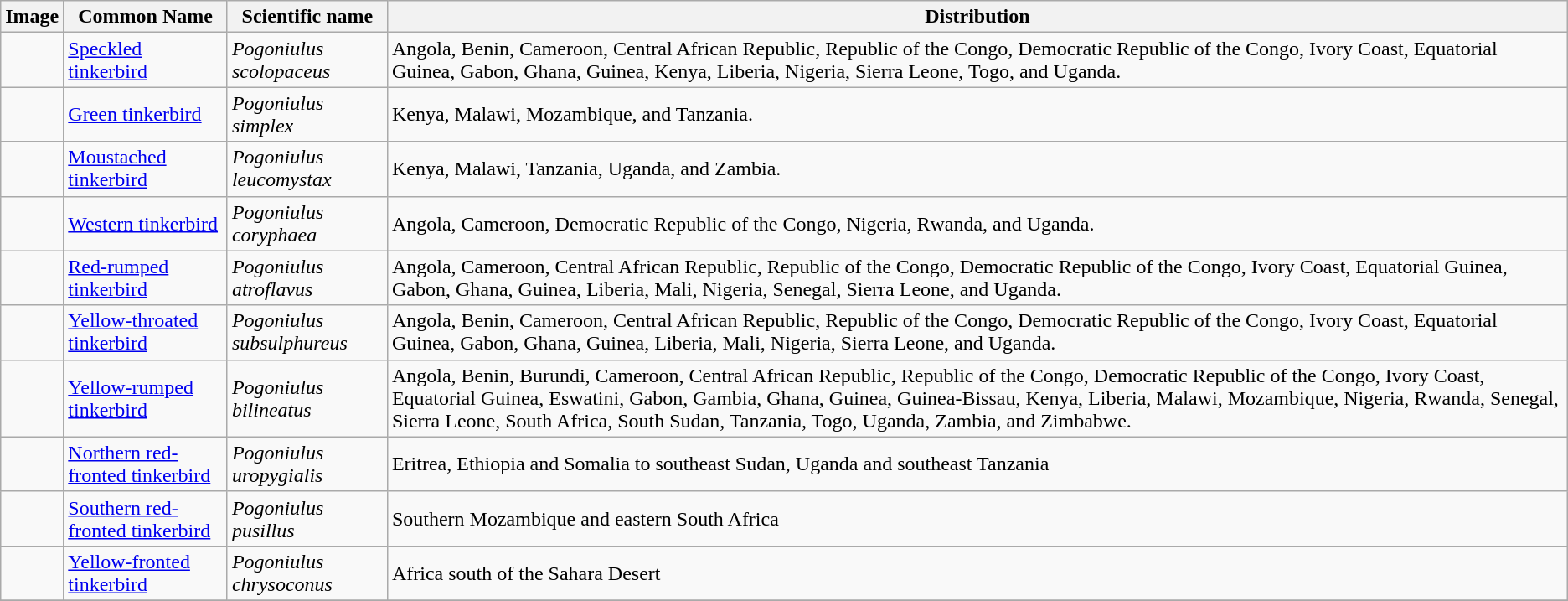<table class="wikitable">
<tr>
<th>Image</th>
<th>Common Name</th>
<th>Scientific name</th>
<th>Distribution</th>
</tr>
<tr>
<td></td>
<td><a href='#'>Speckled tinkerbird</a></td>
<td><em>Pogoniulus scolopaceus</em></td>
<td>Angola, Benin, Cameroon, Central African Republic, Republic of the Congo, Democratic Republic of the Congo, Ivory Coast, Equatorial Guinea, Gabon, Ghana, Guinea, Kenya, Liberia, Nigeria, Sierra Leone, Togo, and Uganda.</td>
</tr>
<tr>
<td></td>
<td><a href='#'>Green tinkerbird</a></td>
<td><em>Pogoniulus simplex</em></td>
<td>Kenya, Malawi, Mozambique, and Tanzania.</td>
</tr>
<tr>
<td></td>
<td><a href='#'>Moustached tinkerbird</a></td>
<td><em>Pogoniulus leucomystax</em></td>
<td>Kenya, Malawi, Tanzania, Uganda, and Zambia.</td>
</tr>
<tr>
<td></td>
<td><a href='#'>Western tinkerbird</a></td>
<td><em>Pogoniulus coryphaea</em></td>
<td>Angola, Cameroon, Democratic Republic of the Congo, Nigeria, Rwanda, and Uganda.</td>
</tr>
<tr>
<td></td>
<td><a href='#'>Red-rumped tinkerbird</a></td>
<td><em>Pogoniulus atroflavus</em></td>
<td>Angola, Cameroon, Central African Republic, Republic of the Congo, Democratic Republic of the Congo, Ivory Coast, Equatorial Guinea, Gabon, Ghana, Guinea, Liberia, Mali, Nigeria, Senegal, Sierra Leone, and Uganda.</td>
</tr>
<tr>
<td></td>
<td><a href='#'>Yellow-throated tinkerbird</a></td>
<td><em>Pogoniulus subsulphureus</em></td>
<td>Angola, Benin, Cameroon, Central African Republic, Republic of the Congo, Democratic Republic of the Congo, Ivory Coast, Equatorial Guinea, Gabon, Ghana, Guinea, Liberia, Mali, Nigeria, Sierra Leone, and Uganda.</td>
</tr>
<tr>
<td></td>
<td><a href='#'>Yellow-rumped tinkerbird</a></td>
<td><em>Pogoniulus bilineatus</em></td>
<td>Angola, Benin, Burundi, Cameroon, Central African Republic, Republic of the Congo, Democratic Republic of the Congo, Ivory Coast, Equatorial Guinea, Eswatini, Gabon, Gambia, Ghana, Guinea, Guinea-Bissau, Kenya, Liberia, Malawi, Mozambique, Nigeria, Rwanda, Senegal, Sierra Leone, South Africa, South Sudan, Tanzania, Togo, Uganda, Zambia, and Zimbabwe.</td>
</tr>
<tr>
<td></td>
<td><a href='#'>Northern red-fronted tinkerbird</a></td>
<td><em>Pogoniulus uropygialis</em></td>
<td>Eritrea, Ethiopia and Somalia to southeast Sudan, Uganda and southeast Tanzania</td>
</tr>
<tr>
<td></td>
<td><a href='#'>Southern red-fronted tinkerbird</a></td>
<td><em>Pogoniulus pusillus</em></td>
<td>Southern Mozambique and eastern South Africa</td>
</tr>
<tr>
<td></td>
<td><a href='#'>Yellow-fronted tinkerbird</a></td>
<td><em>Pogoniulus chrysoconus</em></td>
<td>Africa south of the Sahara Desert</td>
</tr>
<tr>
</tr>
</table>
